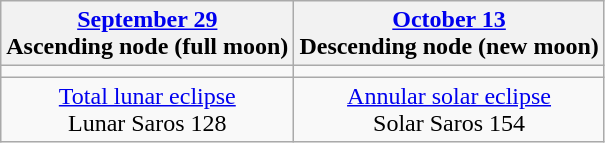<table class="wikitable">
<tr>
<th><a href='#'>September 29</a><br>Ascending node (full moon)<br></th>
<th><a href='#'>October 13</a><br>Descending node (new moon)<br></th>
</tr>
<tr>
<td></td>
<td></td>
</tr>
<tr align=center>
<td><a href='#'>Total lunar eclipse</a><br>Lunar Saros 128</td>
<td><a href='#'>Annular solar eclipse</a><br>Solar Saros 154</td>
</tr>
</table>
